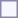<table style="border:1px solid #8888aa; background-color:#f7f8ff; padding:5px; font-size:95%; margin: 0px 12px 12px 0px;">
</table>
